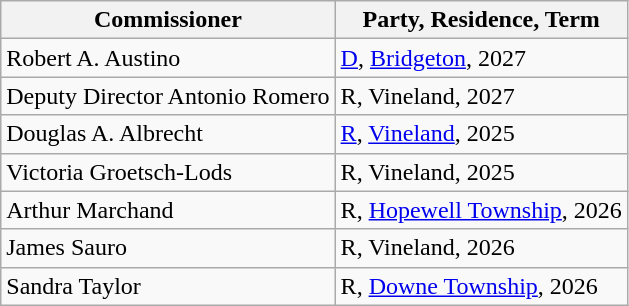<table class="wikitable sortable">
<tr>
<th>Commissioner</th>
<th>Party, Residence, Term</th>
</tr>
<tr>
<td>Robert A. Austino</td>
<td><a href='#'>D</a>, <a href='#'>Bridgeton</a>, 2027</td>
</tr>
<tr>
<td>Deputy Director Antonio Romero</td>
<td>R, Vineland, 2027</td>
</tr>
<tr>
<td>Douglas A. Albrecht</td>
<td><a href='#'>R</a>, <a href='#'>Vineland</a>, 2025</td>
</tr>
<tr>
<td>Victoria Groetsch-Lods</td>
<td>R, Vineland, 2025</td>
</tr>
<tr>
<td>Arthur Marchand</td>
<td>R, <a href='#'>Hopewell Township</a>, 2026</td>
</tr>
<tr>
<td>James Sauro</td>
<td>R, Vineland, 2026</td>
</tr>
<tr>
<td>Sandra Taylor</td>
<td>R, <a href='#'>Downe Township</a>, 2026</td>
</tr>
</table>
